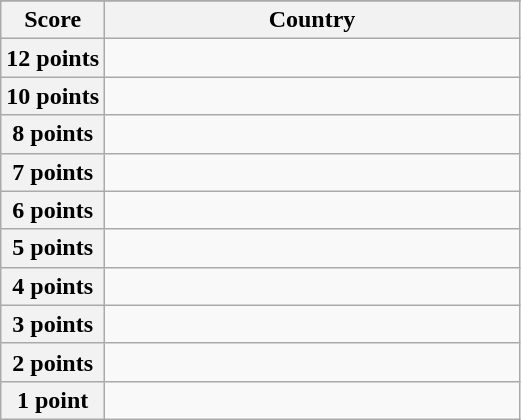<table class="wikitable">
<tr>
</tr>
<tr>
<th scope="col" width="20%">Score</th>
<th scope="col">Country</th>
</tr>
<tr>
<th scope="row">12 points</th>
<td></td>
</tr>
<tr>
<th scope="row">10 points</th>
<td></td>
</tr>
<tr>
<th scope="row">8 points</th>
<td></td>
</tr>
<tr>
<th scope="row">7 points</th>
<td></td>
</tr>
<tr>
<th scope="row">6 points</th>
<td></td>
</tr>
<tr>
<th scope="row">5 points</th>
<td></td>
</tr>
<tr>
<th scope="row">4 points</th>
<td></td>
</tr>
<tr>
<th scope="row">3 points</th>
<td></td>
</tr>
<tr>
<th scope="row">2 points</th>
<td></td>
</tr>
<tr>
<th scope="row">1 point</th>
<td></td>
</tr>
</table>
